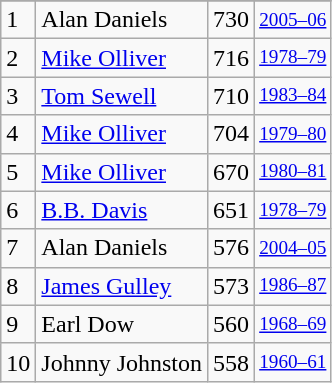<table class="wikitable">
<tr>
</tr>
<tr>
<td>1</td>
<td>Alan Daniels</td>
<td>730</td>
<td style="font-size:80%;"><a href='#'>2005–06</a></td>
</tr>
<tr>
<td>2</td>
<td><a href='#'>Mike Olliver</a></td>
<td>716</td>
<td style="font-size:80%;"><a href='#'>1978–79</a></td>
</tr>
<tr>
<td>3</td>
<td><a href='#'>Tom Sewell</a></td>
<td>710</td>
<td style="font-size:80%;"><a href='#'>1983–84</a></td>
</tr>
<tr>
<td>4</td>
<td><a href='#'>Mike Olliver</a></td>
<td>704</td>
<td style="font-size:80%;"><a href='#'>1979–80</a></td>
</tr>
<tr>
<td>5</td>
<td><a href='#'>Mike Olliver</a></td>
<td>670</td>
<td style="font-size:80%;"><a href='#'>1980–81</a></td>
</tr>
<tr>
<td>6</td>
<td><a href='#'>B.B. Davis</a></td>
<td>651</td>
<td style="font-size:80%;"><a href='#'>1978–79</a></td>
</tr>
<tr>
<td>7</td>
<td>Alan Daniels</td>
<td>576</td>
<td style="font-size:80%;"><a href='#'>2004–05</a></td>
</tr>
<tr>
<td>8</td>
<td><a href='#'>James Gulley</a></td>
<td>573</td>
<td style="font-size:80%;"><a href='#'>1986–87</a></td>
</tr>
<tr>
<td>9</td>
<td>Earl Dow</td>
<td>560</td>
<td style="font-size:80%;"><a href='#'>1968–69</a></td>
</tr>
<tr>
<td>10</td>
<td>Johnny Johnston</td>
<td>558</td>
<td style="font-size:80%;"><a href='#'>1960–61</a></td>
</tr>
</table>
